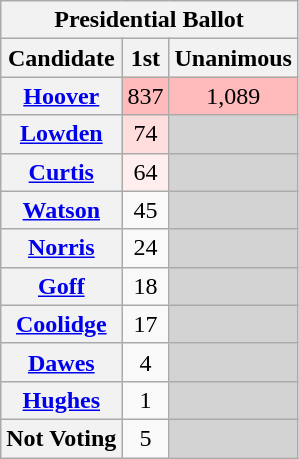<table class="wikitable sortable" style="text-align:center">
<tr>
<th colspan="3"><strong>Presidential Ballot</strong></th>
</tr>
<tr>
<th>Candidate</th>
<th>1st</th>
<th>Unanimous</th>
</tr>
<tr>
<th><a href='#'>Hoover</a></th>
<td style="background:#fbb;">837</td>
<td style="background:#fbb;">1,089</td>
</tr>
<tr>
<th><a href='#'>Lowden</a></th>
<td style="background:#fdd;">74</td>
<td style="background:#d3d3d3"></td>
</tr>
<tr>
<th><a href='#'>Curtis</a></th>
<td style="background:#fee;">64</td>
<td style="background:#d3d3d3"></td>
</tr>
<tr>
<th><a href='#'>Watson</a></th>
<td>45</td>
<td style="background:#d3d3d3"></td>
</tr>
<tr>
<th><a href='#'>Norris</a></th>
<td>24</td>
<td style="background:#d3d3d3"></td>
</tr>
<tr>
<th><a href='#'>Goff</a></th>
<td>18</td>
<td style="background:#d3d3d3"></td>
</tr>
<tr>
<th><a href='#'>Coolidge</a></th>
<td>17</td>
<td style="background:#d3d3d3"></td>
</tr>
<tr>
<th><a href='#'>Dawes</a></th>
<td>4</td>
<td style="background:#d3d3d3"></td>
</tr>
<tr>
<th><a href='#'>Hughes</a></th>
<td>1</td>
<td style="background:#d3d3d3"></td>
</tr>
<tr>
<th>Not Voting</th>
<td>5</td>
<td style="background:#d3d3d3"></td>
</tr>
</table>
